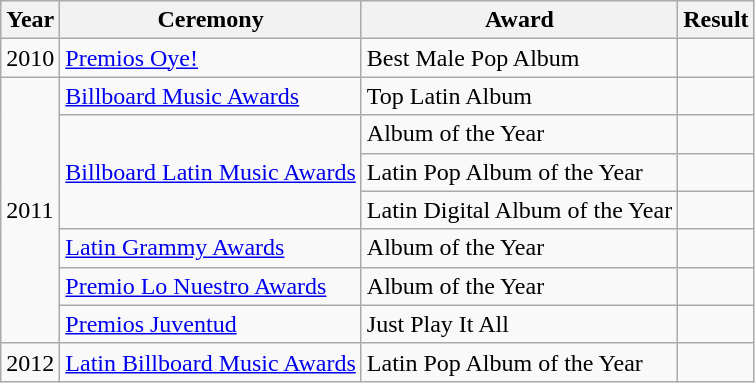<table class="wikitable">
<tr>
<th>Year</th>
<th>Ceremony</th>
<th>Award</th>
<th>Result</th>
</tr>
<tr>
<td>2010</td>
<td><a href='#'>Premios Oye!</a></td>
<td>Best Male Pop Album</td>
<td></td>
</tr>
<tr>
<td rowspan=7>2011</td>
<td><a href='#'>Billboard Music Awards</a></td>
<td>Top Latin Album</td>
<td></td>
</tr>
<tr>
<td rowspan=3><a href='#'>Billboard Latin Music Awards</a></td>
<td>Album of the Year</td>
<td></td>
</tr>
<tr>
<td>Latin Pop Album of the Year</td>
<td></td>
</tr>
<tr>
<td>Latin Digital Album of the Year</td>
<td></td>
</tr>
<tr>
<td><a href='#'>Latin Grammy Awards</a></td>
<td>Album of the Year</td>
<td></td>
</tr>
<tr>
<td><a href='#'>Premio Lo Nuestro Awards</a></td>
<td>Album of the Year</td>
<td></td>
</tr>
<tr>
<td rowspan=1><a href='#'>Premios Juventud</a></td>
<td>Just Play It All</td>
<td></td>
</tr>
<tr>
<td rowspan=1>2012</td>
<td><a href='#'>Latin Billboard Music Awards</a></td>
<td>Latin Pop Album of the Year</td>
<td></td>
</tr>
</table>
